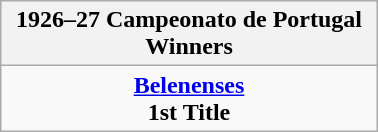<table class="wikitable" style="text-align: center; margin: 0 auto; width: 20%">
<tr>
<th>1926–27 Campeonato de Portugal Winners</th>
</tr>
<tr>
<td><strong><a href='#'>Belenenses</a></strong><br><strong>1st Title</strong></td>
</tr>
</table>
